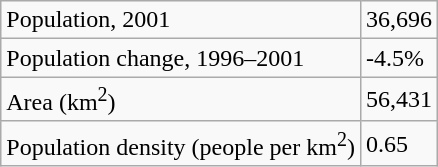<table class="wikitable">
<tr>
<td>Population, 2001</td>
<td>36,696</td>
</tr>
<tr>
<td>Population change, 1996–2001</td>
<td>-4.5%</td>
</tr>
<tr>
<td>Area (km<sup>2</sup>)</td>
<td>56,431</td>
</tr>
<tr>
<td>Population density (people per km<sup>2</sup>)</td>
<td>0.65</td>
</tr>
</table>
